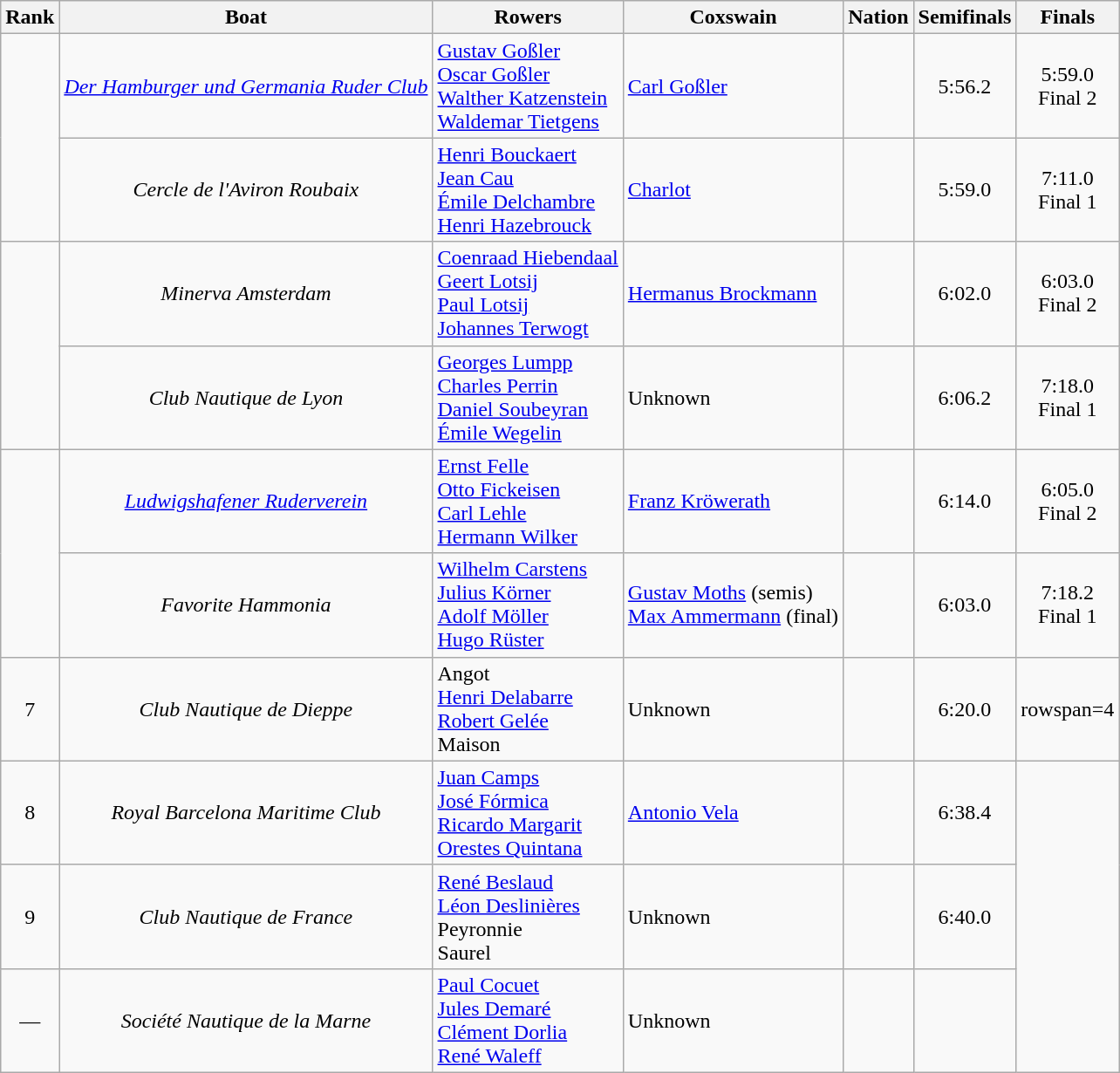<table class="wikitable sortable" style="text-align:center">
<tr>
<th>Rank</th>
<th>Boat</th>
<th>Rowers</th>
<th>Coxswain</th>
<th>Nation</th>
<th>Semifinals</th>
<th>Finals</th>
</tr>
<tr>
<td rowspan=2></td>
<td align=left><em><a href='#'>Der Hamburger und Germania Ruder Club</a></em></td>
<td align=left><a href='#'>Gustav Goßler</a> <br> <a href='#'>Oscar Goßler</a> <br> <a href='#'>Walther Katzenstein</a> <br> <a href='#'>Waldemar Tietgens</a></td>
<td align=left><a href='#'>Carl Goßler</a></td>
<td align=left></td>
<td>5:56.2</td>
<td>5:59.0<br>Final 2</td>
</tr>
<tr>
<td><em>Cercle de l'Aviron Roubaix</em></td>
<td align=left><a href='#'>Henri Bouckaert</a> <br> <a href='#'>Jean Cau</a> <br> <a href='#'>Émile Delchambre</a> <br> <a href='#'>Henri Hazebrouck</a></td>
<td align=left><a href='#'>Charlot</a></td>
<td align=left></td>
<td>5:59.0</td>
<td>7:11.0<br>Final 1</td>
</tr>
<tr>
<td rowspan=2></td>
<td><em>Minerva Amsterdam</em></td>
<td align=left><a href='#'>Coenraad Hiebendaal</a> <br> <a href='#'>Geert Lotsij</a> <br> <a href='#'>Paul Lotsij</a> <br> <a href='#'>Johannes Terwogt</a></td>
<td align=left><a href='#'>Hermanus Brockmann</a></td>
<td align=left></td>
<td>6:02.0</td>
<td>6:03.0<br>Final 2</td>
</tr>
<tr>
<td><em>Club Nautique de Lyon</em></td>
<td align=left><a href='#'>Georges Lumpp</a> <br> <a href='#'>Charles Perrin</a> <br> <a href='#'>Daniel Soubeyran</a> <br> <a href='#'>Émile Wegelin</a></td>
<td align=left>Unknown</td>
<td align=left></td>
<td>6:06.2</td>
<td>7:18.0<br>Final 1</td>
</tr>
<tr>
<td rowspan=2></td>
<td><em><a href='#'>Ludwigshafener Ruderverein</a></em></td>
<td align=left><a href='#'>Ernst Felle</a> <br> <a href='#'>Otto Fickeisen</a> <br> <a href='#'>Carl Lehle</a> <br> <a href='#'>Hermann Wilker</a></td>
<td align=left><a href='#'>Franz Kröwerath</a></td>
<td align=left></td>
<td>6:14.0</td>
<td>6:05.0<br>Final 2</td>
</tr>
<tr>
<td><em>Favorite Hammonia</em></td>
<td align=left><a href='#'>Wilhelm Carstens</a> <br> <a href='#'>Julius Körner</a> <br> <a href='#'>Adolf Möller</a> <br> <a href='#'>Hugo Rüster</a></td>
<td align=left><a href='#'>Gustav Moths</a> (semis)<br><a href='#'>Max Ammermann</a> (final)</td>
<td align=left></td>
<td>6:03.0</td>
<td>7:18.2<br>Final 1</td>
</tr>
<tr>
<td>7</td>
<td><em>Club Nautique de Dieppe</em></td>
<td align=left>Angot <br><a href='#'>Henri Delabarre</a><br><a href='#'>Robert Gelée</a><br>Maison</td>
<td align=left>Unknown</td>
<td align=left></td>
<td>6:20.0</td>
<td>rowspan=4 </td>
</tr>
<tr>
<td>8</td>
<td><em>Royal Barcelona Maritime Club</em></td>
<td align=left><a href='#'>Juan Camps</a> <br> <a href='#'>José Fórmica</a> <br> <a href='#'>Ricardo Margarit</a> <br> <a href='#'>Orestes Quintana</a></td>
<td align=left><a href='#'>Antonio Vela</a></td>
<td align=left></td>
<td>6:38.4</td>
</tr>
<tr>
<td>9</td>
<td><em>Club Nautique de France</em></td>
<td align=left><a href='#'>René Beslaud</a> <br><a href='#'>Léon Deslinières</a> <br> Peyronnie <br> Saurel</td>
<td align=left>Unknown</td>
<td align=left></td>
<td>6:40.0</td>
</tr>
<tr>
<td data-sort-value=10>—</td>
<td><em>Société Nautique de la Marne</em></td>
<td align=left><a href='#'>Paul Cocuet</a> <br><a href='#'>Jules Demaré</a> <br><a href='#'>Clément Dorlia</a> <br><a href='#'>René Waleff</a></td>
<td align=left>Unknown</td>
<td align=left></td>
<td data-sort-value=9:99.9></td>
</tr>
</table>
